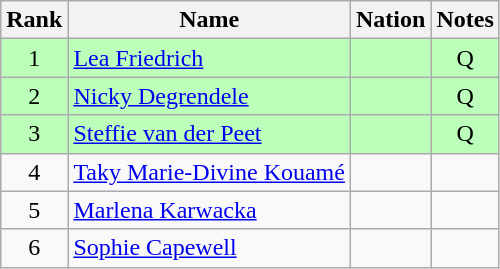<table class="wikitable sortable" style="text-align:center">
<tr>
<th>Rank</th>
<th>Name</th>
<th>Nation</th>
<th>Notes</th>
</tr>
<tr bgcolor=bbffbb>
<td>1</td>
<td align=left><a href='#'>Lea Friedrich</a></td>
<td align=left></td>
<td>Q</td>
</tr>
<tr bgcolor=bbffbb>
<td>2</td>
<td align=left><a href='#'>Nicky Degrendele</a></td>
<td align=left></td>
<td>Q</td>
</tr>
<tr bgcolor=bbffbb>
<td>3</td>
<td align=left><a href='#'>Steffie van der Peet</a></td>
<td align=left></td>
<td>Q</td>
</tr>
<tr>
<td>4</td>
<td align=left><a href='#'>Taky Marie-Divine Kouamé</a></td>
<td align=left></td>
<td></td>
</tr>
<tr>
<td>5</td>
<td align=left><a href='#'>Marlena Karwacka</a></td>
<td align=left></td>
<td></td>
</tr>
<tr>
<td>6</td>
<td align=left><a href='#'>Sophie Capewell</a></td>
<td align=left></td>
<td></td>
</tr>
</table>
